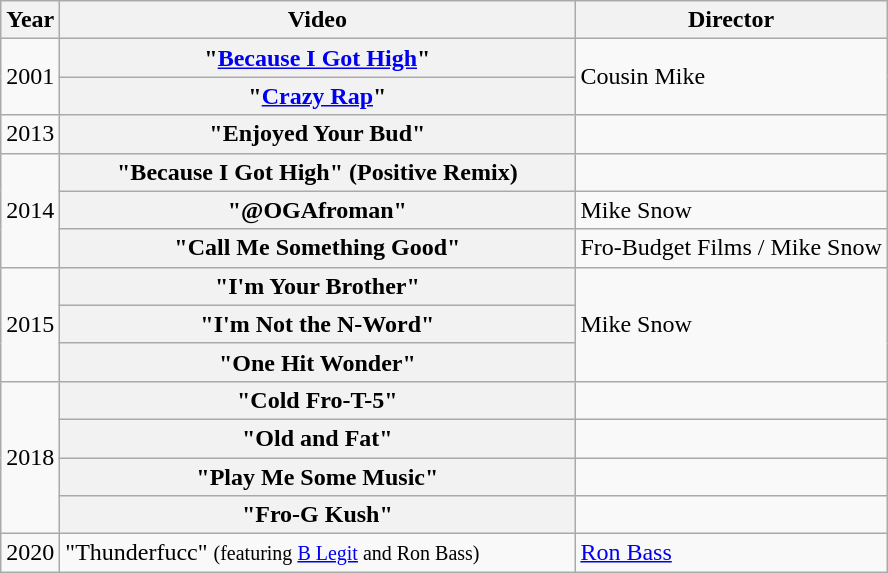<table class="wikitable plainrowheaders">
<tr>
<th>Year</th>
<th style="width:21em;">Video</th>
<th>Director</th>
</tr>
<tr>
<td rowspan="2">2001</td>
<th scope="row">"<a href='#'>Because I Got High</a>"</th>
<td rowspan="2">Cousin Mike</td>
</tr>
<tr>
<th scope="row">"<a href='#'>Crazy Rap</a>"</th>
</tr>
<tr>
<td>2013</td>
<th scope="row">"Enjoyed Your Bud"</th>
<td></td>
</tr>
<tr>
<td rowspan="3">2014</td>
<th scope="row">"Because I Got High" (Positive Remix)</th>
<td></td>
</tr>
<tr>
<th scope="row">"@OGAfroman"</th>
<td>Mike Snow</td>
</tr>
<tr>
<th scope="row">"Call Me Something Good"</th>
<td>Fro-Budget Films / Mike Snow</td>
</tr>
<tr>
<td rowspan="3">2015</td>
<th scope="row">"I'm Your Brother"</th>
<td rowspan="3">Mike Snow</td>
</tr>
<tr>
<th scope="row">"I'm Not the N-Word" </th>
</tr>
<tr>
<th scope="row">"One Hit Wonder"</th>
</tr>
<tr>
<td rowspan="4">2018</td>
<th scope="row">"Cold Fro-T-5"</th>
<td></td>
</tr>
<tr>
<th scope="row">"Old and Fat"</th>
<td></td>
</tr>
<tr>
<th scope="row">"Play Me Some Music"</th>
<td></td>
</tr>
<tr>
<th scope="row">"Fro-G Kush"</th>
<td></td>
</tr>
<tr>
<td>2020</td>
<td>"Thunderfucc" <small>(featuring <a href='#'>B Legit</a> and Ron Bass)</small></td>
<td><a href='#'>Ron Bass</a></td>
</tr>
</table>
